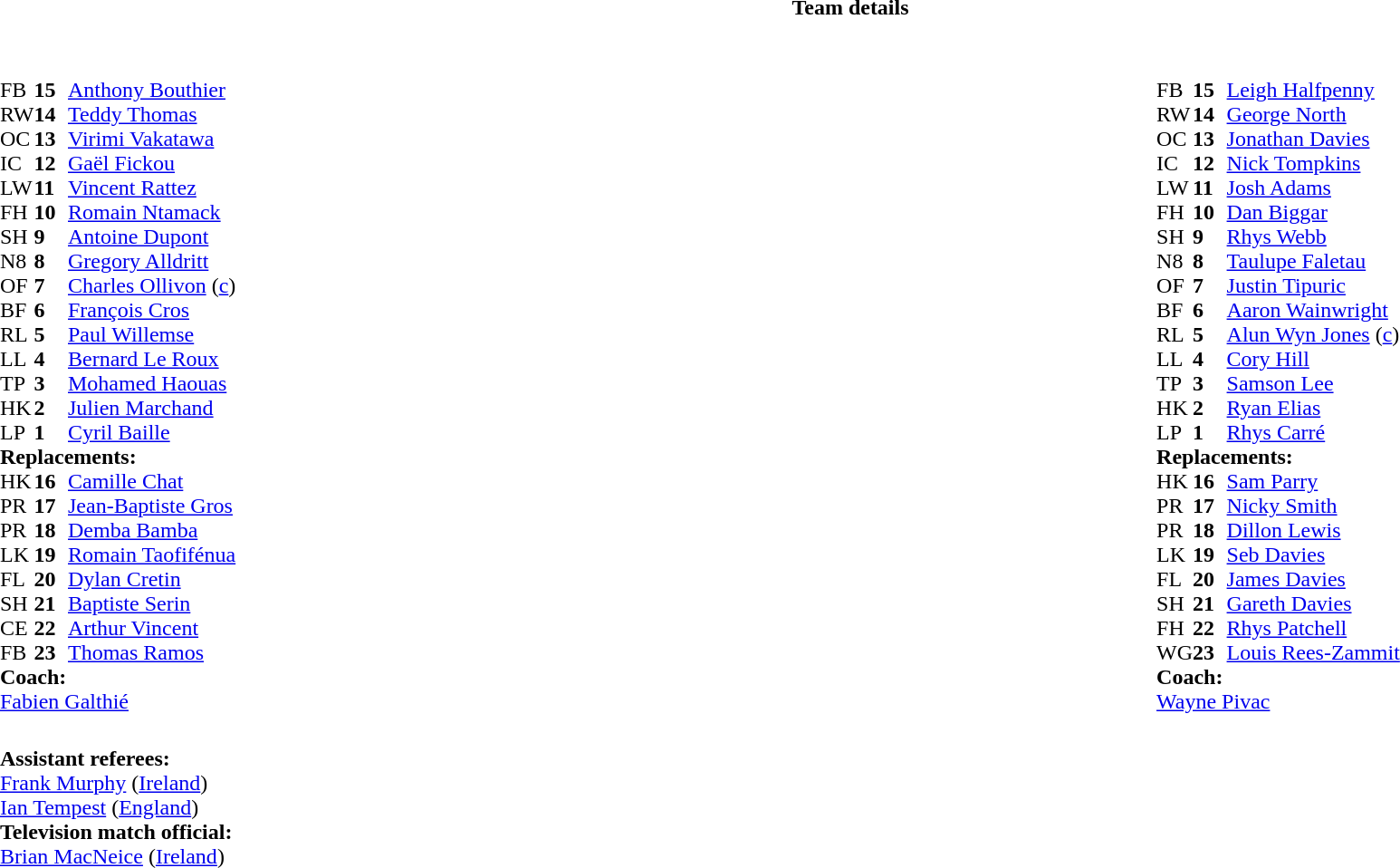<table border="0" class="collapsible collapsed" style="width:100%">
<tr>
<th>Team details</th>
</tr>
<tr>
<td><br><table style="width:100%">
<tr>
<td style="vertical-align:top; width:50%"><br><table cellspacing="0" cellpadding="0">
<tr>
<th width="25"></th>
<th width="25"></th>
</tr>
<tr>
<td>FB</td>
<td><strong>15</strong></td>
<td><a href='#'>Anthony Bouthier</a></td>
<td></td>
<td></td>
</tr>
<tr>
<td>RW</td>
<td><strong>14</strong></td>
<td><a href='#'>Teddy Thomas</a></td>
</tr>
<tr>
<td>OC</td>
<td><strong>13</strong></td>
<td><a href='#'>Virimi Vakatawa</a></td>
<td></td>
<td></td>
</tr>
<tr>
<td>IC</td>
<td><strong>12</strong></td>
<td><a href='#'>Gaël Fickou</a></td>
</tr>
<tr>
<td>LW</td>
<td><strong>11</strong></td>
<td><a href='#'>Vincent Rattez</a></td>
</tr>
<tr>
<td>FH</td>
<td><strong>10</strong></td>
<td><a href='#'>Romain Ntamack</a></td>
</tr>
<tr>
<td>SH</td>
<td><strong>9</strong></td>
<td><a href='#'>Antoine Dupont</a></td>
<td></td>
<td></td>
</tr>
<tr>
<td>N8</td>
<td><strong>8</strong></td>
<td><a href='#'>Gregory Alldritt</a></td>
</tr>
<tr>
<td>OF</td>
<td><strong>7</strong></td>
<td><a href='#'>Charles Ollivon</a> (<a href='#'>c</a>)</td>
</tr>
<tr>
<td>BF</td>
<td><strong>6</strong></td>
<td><a href='#'>François Cros</a></td>
</tr>
<tr>
<td>RL</td>
<td><strong>5</strong></td>
<td><a href='#'>Paul Willemse</a></td>
<td></td>
<td></td>
</tr>
<tr>
<td>LL</td>
<td><strong>4</strong></td>
<td><a href='#'>Bernard Le Roux</a></td>
</tr>
<tr>
<td>TP</td>
<td><strong>3</strong></td>
<td><a href='#'>Mohamed Haouas</a></td>
<td></td>
<td></td>
</tr>
<tr>
<td>HK</td>
<td><strong>2</strong></td>
<td><a href='#'>Julien Marchand</a></td>
<td></td>
<td></td>
</tr>
<tr>
<td>LP</td>
<td><strong>1</strong></td>
<td><a href='#'>Cyril Baille</a></td>
<td></td>
<td></td>
</tr>
<tr>
<td colspan="4"><strong>Replacements:</strong></td>
</tr>
<tr>
<td>HK</td>
<td><strong>16</strong></td>
<td><a href='#'>Camille Chat</a></td>
<td></td>
<td></td>
</tr>
<tr>
<td>PR</td>
<td><strong>17</strong></td>
<td><a href='#'>Jean-Baptiste Gros</a></td>
<td></td>
<td></td>
</tr>
<tr>
<td>PR</td>
<td><strong>18</strong></td>
<td><a href='#'>Demba Bamba</a></td>
<td></td>
<td></td>
</tr>
<tr>
<td>LK</td>
<td><strong>19</strong></td>
<td><a href='#'>Romain Taofifénua</a></td>
<td></td>
<td></td>
</tr>
<tr>
<td>FL</td>
<td><strong>20</strong></td>
<td><a href='#'>Dylan Cretin</a></td>
</tr>
<tr>
<td>SH</td>
<td><strong>21</strong></td>
<td><a href='#'>Baptiste Serin</a></td>
<td></td>
<td></td>
</tr>
<tr>
<td>CE</td>
<td><strong>22</strong></td>
<td><a href='#'>Arthur Vincent</a></td>
<td></td>
<td></td>
</tr>
<tr>
<td>FB</td>
<td><strong>23</strong></td>
<td><a href='#'>Thomas Ramos</a></td>
<td></td>
<td></td>
</tr>
<tr>
<td colspan="4"><strong>Coach:</strong></td>
</tr>
<tr>
<td colspan="4"> <a href='#'>Fabien Galthié</a></td>
</tr>
</table>
</td>
<td style="vertical-align:top"></td>
<td style="vertical-align:top; width:50%"><br><table cellspacing="0" cellpadding="0" style="margin:auto">
<tr>
<th width="25"></th>
<th width="25"></th>
</tr>
<tr>
<td>FB</td>
<td><strong>15</strong></td>
<td><a href='#'>Leigh Halfpenny</a></td>
<td></td>
<td></td>
</tr>
<tr>
<td>RW</td>
<td><strong>14</strong></td>
<td><a href='#'>George North</a></td>
</tr>
<tr>
<td>OC</td>
<td><strong>13</strong></td>
<td><a href='#'>Jonathan Davies</a></td>
</tr>
<tr>
<td>IC</td>
<td><strong>12</strong></td>
<td><a href='#'>Nick Tompkins</a></td>
</tr>
<tr>
<td>LW</td>
<td><strong>11</strong></td>
<td><a href='#'>Josh Adams</a></td>
</tr>
<tr>
<td>FH</td>
<td><strong>10</strong></td>
<td><a href='#'>Dan Biggar</a></td>
<td></td>
<td></td>
</tr>
<tr>
<td>SH</td>
<td><strong>9</strong></td>
<td><a href='#'>Rhys Webb</a></td>
<td></td>
<td></td>
</tr>
<tr>
<td>N8</td>
<td><strong>8</strong></td>
<td><a href='#'>Taulupe Faletau</a></td>
</tr>
<tr>
<td>OF</td>
<td><strong>7</strong></td>
<td><a href='#'>Justin Tipuric</a></td>
</tr>
<tr>
<td>BF</td>
<td><strong>6</strong></td>
<td><a href='#'>Aaron Wainwright</a></td>
<td></td>
<td></td>
</tr>
<tr>
<td>RL</td>
<td><strong>5</strong></td>
<td><a href='#'>Alun Wyn Jones</a> (<a href='#'>c</a>)</td>
</tr>
<tr>
<td>LL</td>
<td><strong>4</strong></td>
<td><a href='#'>Cory Hill</a></td>
<td></td>
<td></td>
</tr>
<tr>
<td>TP</td>
<td><strong>3</strong></td>
<td><a href='#'>Samson Lee</a></td>
<td></td>
<td></td>
</tr>
<tr>
<td>HK</td>
<td><strong>2</strong></td>
<td><a href='#'>Ryan Elias</a></td>
<td></td>
<td></td>
</tr>
<tr>
<td>LP</td>
<td><strong>1</strong></td>
<td><a href='#'>Rhys Carré</a></td>
<td></td>
<td></td>
</tr>
<tr>
<td colspan="4"><strong>Replacements:</strong></td>
</tr>
<tr>
<td>HK</td>
<td><strong>16</strong></td>
<td><a href='#'>Sam Parry</a></td>
<td></td>
<td></td>
</tr>
<tr>
<td>PR</td>
<td><strong>17</strong></td>
<td><a href='#'>Nicky Smith</a></td>
<td></td>
<td></td>
</tr>
<tr>
<td>PR</td>
<td><strong>18</strong></td>
<td><a href='#'>Dillon Lewis</a></td>
<td></td>
<td></td>
</tr>
<tr>
<td>LK</td>
<td><strong>19</strong></td>
<td><a href='#'>Seb Davies</a></td>
<td></td>
<td></td>
</tr>
<tr>
<td>FL</td>
<td><strong>20</strong></td>
<td><a href='#'>James Davies</a></td>
<td></td>
<td></td>
</tr>
<tr>
<td>SH</td>
<td><strong>21</strong></td>
<td><a href='#'>Gareth Davies</a></td>
<td></td>
<td></td>
</tr>
<tr>
<td>FH</td>
<td><strong>22</strong></td>
<td><a href='#'>Rhys Patchell</a></td>
<td></td>
<td></td>
</tr>
<tr>
<td>WG</td>
<td><strong>23</strong></td>
<td><a href='#'>Louis Rees-Zammit</a></td>
<td></td>
<td></td>
</tr>
<tr>
<td colspan="4"><strong>Coach:</strong></td>
</tr>
<tr>
<td colspan="4"> <a href='#'>Wayne Pivac</a></td>
</tr>
</table>
</td>
</tr>
</table>
<table style="width:100%">
<tr>
<td><br><strong>Assistant referees:</strong>
<br><a href='#'>Frank Murphy</a> (<a href='#'>Ireland</a>)
<br><a href='#'>Ian Tempest</a> (<a href='#'>England</a>)
<br><strong>Television match official:</strong>
<br><a href='#'>Brian MacNeice</a> (<a href='#'>Ireland</a>)</td>
</tr>
</table>
</td>
</tr>
</table>
